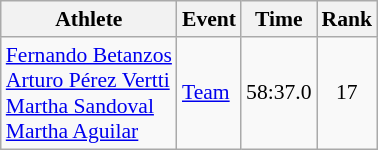<table class="wikitable" style="font-size:90%;">
<tr>
<th>Athlete</th>
<th>Event</th>
<th>Time</th>
<th>Rank</th>
</tr>
<tr align=center>
<td align=left><a href='#'>Fernando Betanzos</a><br><a href='#'>Arturo Pérez Vertti</a><br><a href='#'>Martha Sandoval</a><br><a href='#'>Martha Aguilar</a></td>
<td align=left rowspan=2><a href='#'>Team</a></td>
<td>58:37.0</td>
<td>17</td>
</tr>
</table>
